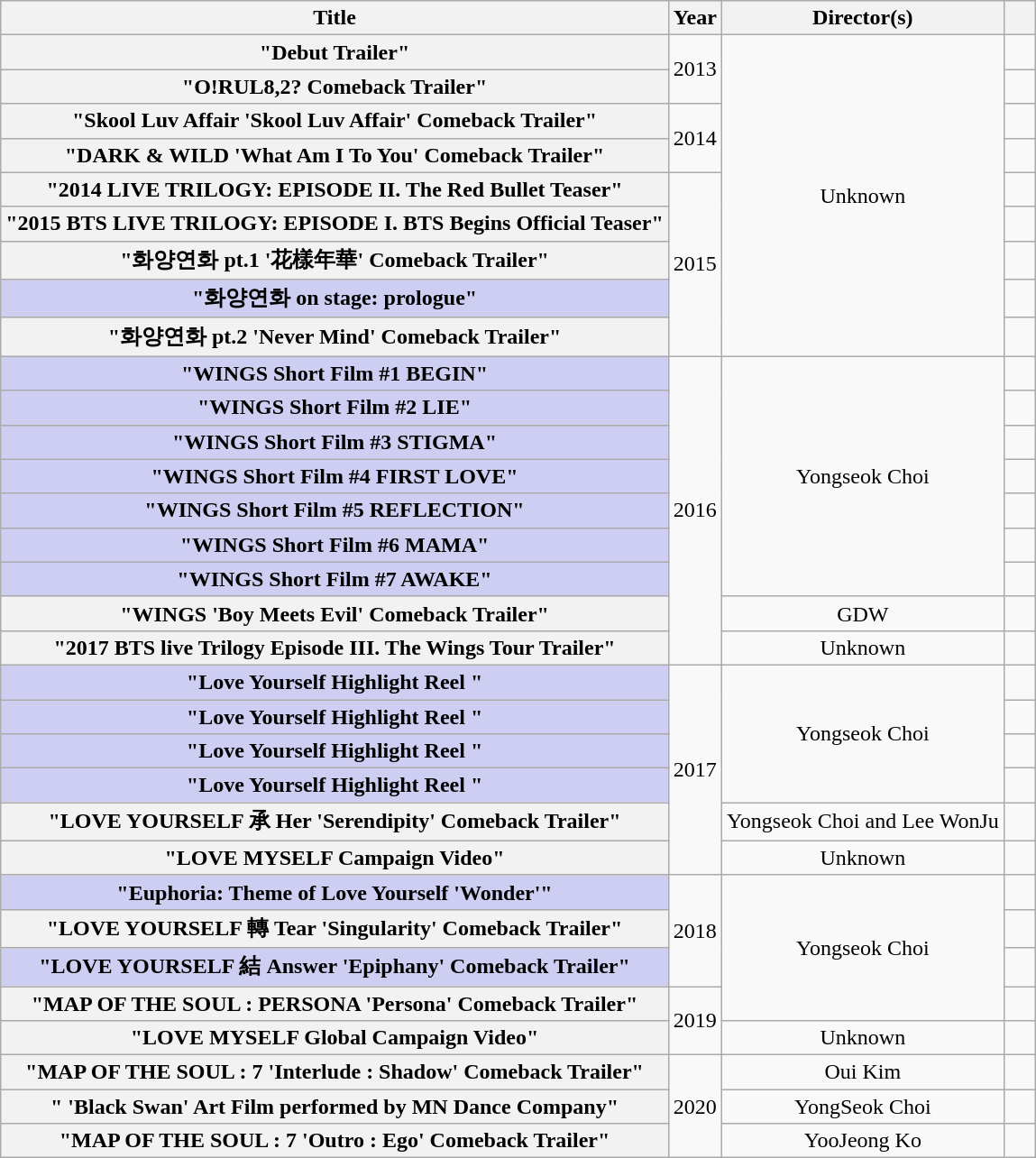<table class="wikitable sortable plainrowheaders" style="text-align:center;">
<tr>
<th scope="col">Title</th>
<th scope="col">Year</th>
<th scope="col">Director(s)</th>
<th scope="col" style="width:1em;"></th>
</tr>
<tr>
<th scope="row">"Debut Trailer"</th>
<td rowspan="2">2013</td>
<td rowspan="9">Unknown</td>
<td style="text-align:center"></td>
</tr>
<tr>
<th scope="row">"O!RUL8,2? Comeback Trailer"</th>
<td style="text-align:center"></td>
</tr>
<tr>
<th scope="row">"Skool Luv Affair 'Skool Luv Affair' Comeback Trailer"</th>
<td rowspan="2">2014</td>
<td style="text-align:center"></td>
</tr>
<tr>
<th scope="row">"DARK & WILD 'What Am I To You' Comeback Trailer"</th>
<td style="text-align:center"></td>
</tr>
<tr>
<th scope="row">"2014 LIVE TRILOGY: EPISODE II. The Red Bullet Teaser"</th>
<td rowspan="5">2015</td>
<td style="text-align:center"></td>
</tr>
<tr>
<th scope="row">"2015 BTS LIVE TRILOGY: EPISODE I. BTS Begins Official Teaser"</th>
<td style="text-align:center"></td>
</tr>
<tr>
<th scope="row">"화양연화 pt.1 '花樣年華' Comeback Trailer"</th>
<td style="text-align:center"></td>
</tr>
<tr>
<th scope="row" style="background-color:#CECEF2">"화양연화 on stage: prologue"</th>
<td style="text-align:center"></td>
</tr>
<tr>
<th scope="row">"화양연화 pt.2 'Never Mind' Comeback Trailer"</th>
<td style="text-align:center"></td>
</tr>
<tr>
<th scope="row" style="background-color:#CECEF2">"WINGS Short Film #1 BEGIN"</th>
<td rowspan="9">2016</td>
<td rowspan="7">Yongseok Choi</td>
<td style="text-align:center"></td>
</tr>
<tr>
<th scope="row" style="background-color:#CECEF2">"WINGS Short Film #2 LIE"</th>
<td style="text-align:center"></td>
</tr>
<tr>
<th scope="row" style="background-color:#CECEF2">"WINGS Short Film #3 STIGMA"</th>
<td style="text-align:center"></td>
</tr>
<tr>
<th scope="row" style="background-color:#CECEF2">"WINGS Short Film #4 FIRST LOVE"</th>
<td style="text-align:center"></td>
</tr>
<tr>
<th scope="row" style="background-color:#CECEF2">"WINGS Short Film #5 REFLECTION"</th>
<td style="text-align:center"></td>
</tr>
<tr>
<th scope="row" style="background-color:#CECEF2">"WINGS Short Film #6 MAMA"</th>
<td style="text-align:center"></td>
</tr>
<tr>
<th scope="row" style="background-color:#CECEF2">"WINGS Short Film #7 AWAKE"</th>
<td style="text-align:center"></td>
</tr>
<tr>
<th scope="row">"WINGS 'Boy Meets Evil' Comeback Trailer"</th>
<td>GDW</td>
<td style="text-align:center"></td>
</tr>
<tr>
<th scope="row">"2017 BTS live Trilogy Episode III. The Wings Tour Trailer"</th>
<td>Unknown</td>
<td style="text-align:center"></td>
</tr>
<tr>
<th scope="row" style="background-color:#CECEF2">"Love Yourself Highlight Reel "</th>
<td rowspan="6">2017</td>
<td rowspan="4">Yongseok Choi</td>
<td style="text-align:center"></td>
</tr>
<tr>
<th scope="row" style="background-color:#CECEF2">"Love Yourself Highlight Reel "</th>
<td style="text-align:center"></td>
</tr>
<tr>
<th scope="row" style="background-color:#CECEF2">"Love Yourself Highlight Reel "</th>
<td style="text-align:center"></td>
</tr>
<tr>
<th scope="row" style="background-color:#CECEF2">"Love Yourself Highlight Reel "</th>
<td style="text-align:center"></td>
</tr>
<tr>
<th scope="row">"LOVE YOURSELF 承 Her 'Serendipity' Comeback Trailer"</th>
<td>Yongseok Choi and Lee WonJu</td>
<td style="text-align:center"></td>
</tr>
<tr>
<th scope="row">"LOVE MYSELF Campaign Video"</th>
<td>Unknown</td>
<td style="text-align:center"></td>
</tr>
<tr>
<th scope="row" style="background-color:#CECEF2">"Euphoria: Theme of Love Yourself  'Wonder'"</th>
<td rowspan="3">2018</td>
<td rowspan="4">Yongseok Choi</td>
<td style="text-align:center"></td>
</tr>
<tr>
<th scope="row">"LOVE YOURSELF 轉 Tear 'Singularity' Comeback Trailer"</th>
<td style="text-align:center"></td>
</tr>
<tr>
<th scope="row" style="background-color:#CECEF2">"LOVE YOURSELF 結 Answer 'Epiphany' Comeback Trailer"</th>
<td style="text-align:center"></td>
</tr>
<tr>
<th scope="row">"MAP OF THE SOUL : PERSONA 'Persona' Comeback Trailer"</th>
<td rowspan="2">2019</td>
<td style="text-align:center"></td>
</tr>
<tr>
<th scope="row">"LOVE MYSELF Global Campaign Video"</th>
<td>Unknown</td>
<td style="text-align:center"></td>
</tr>
<tr>
<th scope="row">"MAP OF THE SOUL : 7 'Interlude : Shadow' Comeback Trailer"</th>
<td rowspan="3">2020</td>
<td>Oui Kim</td>
<td style="text-align:center"></td>
</tr>
<tr>
<th scope="row">" 'Black Swan' Art Film performed by MN Dance Company"</th>
<td>YongSeok Choi</td>
<td style="text-align:center"></td>
</tr>
<tr>
<th scope="row">"MAP OF THE SOUL : 7 'Outro : Ego' Comeback Trailer"</th>
<td>YooJeong Ko</td>
<td style="text-align:center"></td>
</tr>
</table>
